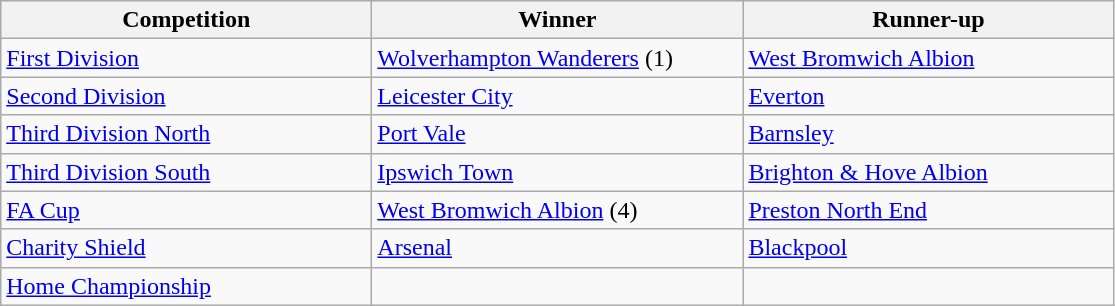<table class="wikitable">
<tr>
<th style="width:15em">Competition</th>
<th style="width:15em">Winner</th>
<th style="width:15em">Runner-up</th>
</tr>
<tr>
<td><a href='#'>First Division</a></td>
<td><a href='#'>Wolverhampton Wanderers</a> (1)</td>
<td><a href='#'>West Bromwich Albion</a></td>
</tr>
<tr>
<td><a href='#'>Second Division</a></td>
<td><a href='#'>Leicester City</a></td>
<td><a href='#'>Everton</a></td>
</tr>
<tr>
<td><a href='#'>Third Division North</a></td>
<td><a href='#'>Port Vale</a></td>
<td><a href='#'>Barnsley</a></td>
</tr>
<tr>
<td><a href='#'>Third Division South</a></td>
<td><a href='#'>Ipswich Town</a></td>
<td><a href='#'>Brighton & Hove Albion</a></td>
</tr>
<tr>
<td><a href='#'>FA Cup</a></td>
<td><a href='#'>West Bromwich Albion</a> (4)</td>
<td><a href='#'>Preston North End</a></td>
</tr>
<tr>
<td><a href='#'>Charity Shield</a></td>
<td><a href='#'>Arsenal</a></td>
<td><a href='#'>Blackpool</a></td>
</tr>
<tr>
<td><a href='#'>Home Championship</a></td>
<td></td>
<td></td>
</tr>
</table>
